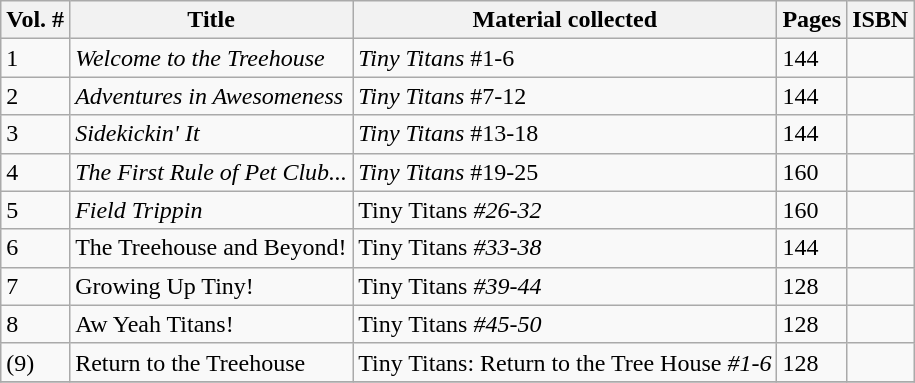<table class="wikitable">
<tr>
<th>Vol. #</th>
<th>Title</th>
<th>Material collected</th>
<th>Pages</th>
<th>ISBN</th>
</tr>
<tr>
<td>1</td>
<td><em>Welcome to the Treehouse</em></td>
<td><em>Tiny Titans</em> #1-6</td>
<td>144</td>
<td></td>
</tr>
<tr>
<td>2</td>
<td><em>Adventures in Awesomeness</em></td>
<td><em>Tiny Titans</em> #7-12</td>
<td>144</td>
<td></td>
</tr>
<tr>
<td>3</td>
<td><em>Sidekickin' It</em></td>
<td><em>Tiny Titans</em> #13-18</td>
<td>144</td>
<td></td>
</tr>
<tr>
<td>4</td>
<td><em>The First Rule of Pet Club...</em></td>
<td><em>Tiny Titans</em> #19-25</td>
<td>160</td>
<td></td>
</tr>
<tr>
<td>5</td>
<td><em>Field Trippin<strong></td>
<td></em>Tiny Titans<em> #26-32</td>
<td>160</td>
<td></td>
</tr>
<tr>
<td>6</td>
<td></em>The Treehouse and Beyond!<em></td>
<td></em>Tiny Titans<em> #33-38</td>
<td>144</td>
<td></td>
</tr>
<tr>
<td>7</td>
<td></em>Growing Up Tiny!<em></td>
<td></em>Tiny Titans<em> #39-44</td>
<td>128</td>
<td></td>
</tr>
<tr>
<td>8</td>
<td></em>Aw Yeah Titans!<em></td>
<td></em>Tiny Titans<em> #45-50</td>
<td>128</td>
<td></td>
</tr>
<tr>
<td>(9)</td>
<td></em>Return to the Treehouse<em></td>
<td></em>Tiny Titans: Return to the Tree House<em> #1-6</td>
<td>128</td>
<td></td>
</tr>
<tr>
</tr>
</table>
